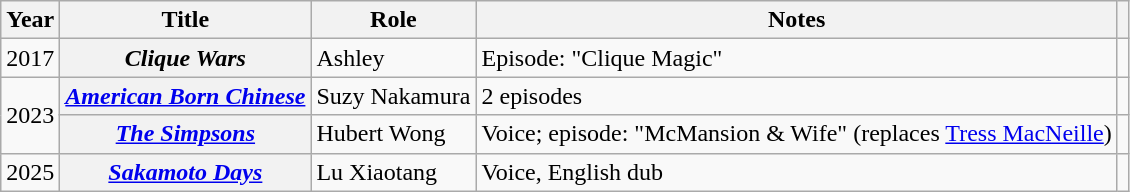<table class="wikitable plainrowheaders sortable">
<tr>
<th scope="col">Year</th>
<th scope="col">Title</th>
<th scope="col">Role</th>
<th scope="col">Notes</th>
<th class="unsortable"></th>
</tr>
<tr>
<td>2017</td>
<th scope="row"><em>Clique Wars</em></th>
<td>Ashley</td>
<td>Episode: "Clique Magic"</td>
<td></td>
</tr>
<tr>
<td rowspan="2">2023</td>
<th scope="row"><em><a href='#'>American Born Chinese</a></em></th>
<td>Suzy Nakamura</td>
<td>2 episodes</td>
<td></td>
</tr>
<tr>
<th scope="row"><em><a href='#'>The Simpsons</a></em></th>
<td>Hubert Wong</td>
<td>Voice; episode: "McMansion & Wife" (replaces <a href='#'>Tress MacNeille</a>)</td>
<td></td>
</tr>
<tr>
<td>2025</td>
<th scope="row"><em><a href='#'>Sakamoto Days</a></em></th>
<td>Lu Xiaotang</td>
<td>Voice, English dub</td>
<td></td>
</tr>
</table>
